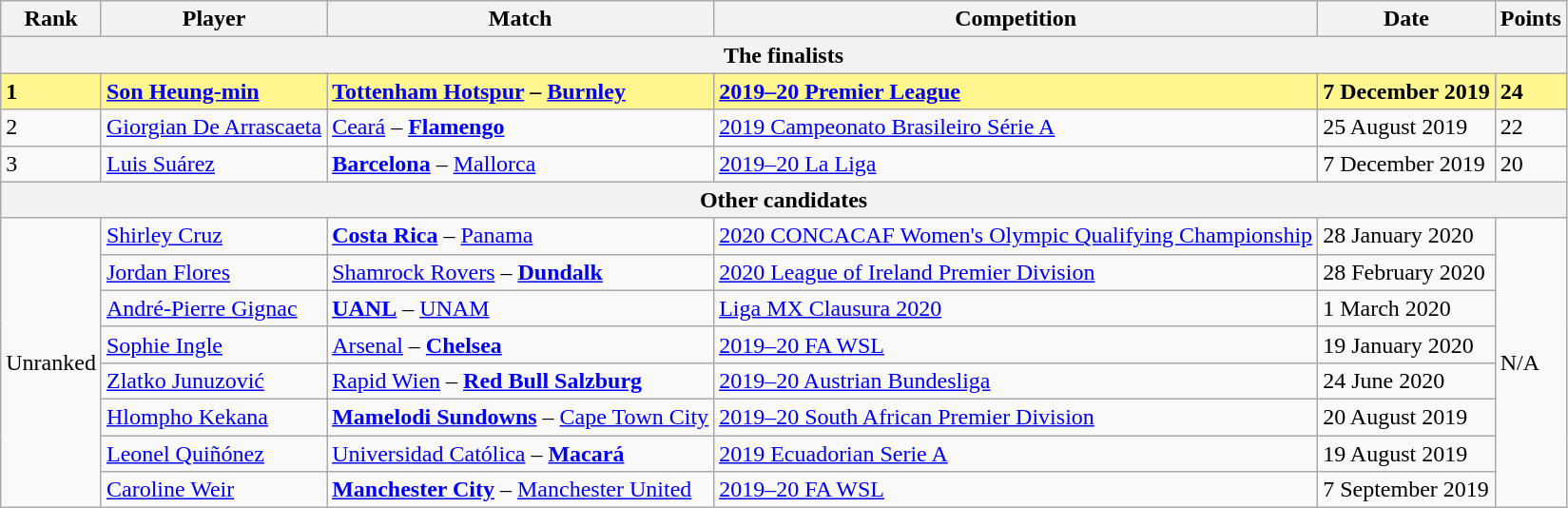<table class="wikitable">
<tr>
<th>Rank</th>
<th>Player</th>
<th>Match</th>
<th>Competition</th>
<th>Date</th>
<th>Points</th>
</tr>
<tr>
<th colspan="7">The finalists</th>
</tr>
<tr style="background-color: #FFF68F; font-weight: bold;">
<td>1</td>
<td> <a href='#'>Son Heung-min</a></td>
<td><strong><a href='#'>Tottenham Hotspur</a></strong> – <a href='#'>Burnley</a></td>
<td><a href='#'>2019–20 Premier League</a></td>
<td>7 December 2019</td>
<td>24</td>
</tr>
<tr>
<td>2</td>
<td> <a href='#'>Giorgian De Arrascaeta</a></td>
<td><a href='#'>Ceará</a> – <strong><a href='#'>Flamengo</a></strong></td>
<td><a href='#'>2019 Campeonato Brasileiro Série A</a></td>
<td>25 August 2019</td>
<td>22</td>
</tr>
<tr>
<td>3</td>
<td> <a href='#'>Luis Suárez</a></td>
<td><strong><a href='#'>Barcelona</a></strong> – <a href='#'>Mallorca</a></td>
<td><a href='#'>2019–20 La Liga</a></td>
<td>7 December 2019</td>
<td>20</td>
</tr>
<tr>
<th colspan="7">Other candidates</th>
</tr>
<tr>
<td rowspan="8">Unranked</td>
<td> <a href='#'>Shirley Cruz</a></td>
<td><strong><a href='#'>Costa Rica</a></strong> – <a href='#'>Panama</a></td>
<td><a href='#'>2020 CONCACAF Women's Olympic Qualifying Championship</a></td>
<td>28 January 2020</td>
<td rowspan="8">N/A</td>
</tr>
<tr>
<td> <a href='#'>Jordan Flores</a></td>
<td><a href='#'>Shamrock Rovers</a> – <strong><a href='#'>Dundalk</a></strong></td>
<td><a href='#'>2020 League of Ireland Premier Division</a></td>
<td>28 February 2020</td>
</tr>
<tr>
<td> <a href='#'>André-Pierre Gignac</a></td>
<td><strong><a href='#'>UANL</a></strong> – <a href='#'>UNAM</a></td>
<td><a href='#'>Liga MX Clausura 2020</a></td>
<td>1 March 2020</td>
</tr>
<tr>
<td> <a href='#'>Sophie Ingle</a></td>
<td><a href='#'>Arsenal</a> – <strong><a href='#'>Chelsea</a></strong></td>
<td><a href='#'>2019–20 FA WSL</a></td>
<td>19 January 2020</td>
</tr>
<tr>
<td> <a href='#'>Zlatko Junuzović</a></td>
<td><a href='#'>Rapid Wien</a> – <strong><a href='#'>Red Bull Salzburg</a></strong></td>
<td><a href='#'>2019–20 Austrian Bundesliga</a></td>
<td>24 June 2020</td>
</tr>
<tr>
<td> <a href='#'>Hlompho Kekana</a></td>
<td><strong><a href='#'>Mamelodi Sundowns</a></strong> – <a href='#'>Cape Town City</a></td>
<td><a href='#'>2019–20 South African Premier Division</a></td>
<td>20 August 2019</td>
</tr>
<tr>
<td> <a href='#'>Leonel Quiñónez</a></td>
<td><a href='#'>Universidad Católica</a> – <strong><a href='#'>Macará</a></strong></td>
<td><a href='#'>2019 Ecuadorian Serie A</a></td>
<td>19 August 2019</td>
</tr>
<tr>
<td> <a href='#'>Caroline Weir</a></td>
<td><strong><a href='#'>Manchester City</a></strong> – <a href='#'>Manchester United</a></td>
<td><a href='#'>2019–20 FA WSL</a></td>
<td>7 September 2019</td>
</tr>
</table>
